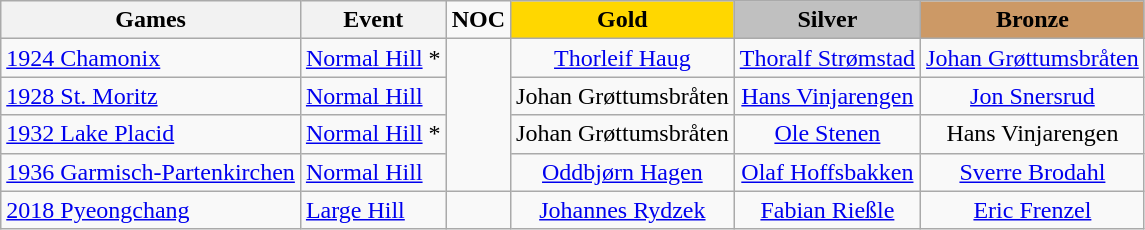<table class="wikitable sortable">
<tr align=center>
<th><strong>Games</strong></th>
<th>Event</th>
<td><strong>NOC</strong></td>
<th style="background:gold;"><strong>Gold</strong></th>
<th style="background:silver;"><strong>Silver</strong></th>
<th style="background:#c96;"><strong>Bronze</strong></th>
</tr>
<tr>
<td><a href='#'>1924 Chamonix</a></td>
<td><a href='#'>Normal Hill</a> *</td>
<td align=left rowspan=4></td>
<td align=center><a href='#'>Thorleif Haug</a></td>
<td align=center><a href='#'>Thoralf Strømstad</a></td>
<td align=center><a href='#'>Johan Grøttumsbråten</a></td>
</tr>
<tr>
<td><a href='#'>1928 St. Moritz</a></td>
<td><a href='#'>Normal Hill</a></td>
<td align=center>Johan Grøttumsbråten</td>
<td align=center><a href='#'>Hans Vinjarengen</a></td>
<td align=center><a href='#'>Jon Snersrud</a></td>
</tr>
<tr>
<td><a href='#'>1932 Lake Placid</a></td>
<td><a href='#'>Normal Hill</a> *</td>
<td align=center>Johan Grøttumsbråten</td>
<td align=center><a href='#'>Ole Stenen</a></td>
<td align=center>Hans Vinjarengen</td>
</tr>
<tr>
<td><a href='#'>1936 Garmisch-Partenkirchen</a></td>
<td><a href='#'>Normal Hill</a></td>
<td align=center><a href='#'>Oddbjørn Hagen</a></td>
<td align=center><a href='#'>Olaf Hoffsbakken</a></td>
<td align=center><a href='#'>Sverre Brodahl</a></td>
</tr>
<tr>
<td><a href='#'>2018 Pyeongchang</a></td>
<td><a href='#'>Large Hill</a></td>
<td align=left></td>
<td align=center><a href='#'>Johannes Rydzek</a></td>
<td align=center><a href='#'>Fabian Rießle</a></td>
<td align=center><a href='#'>Eric Frenzel</a></td>
</tr>
</table>
